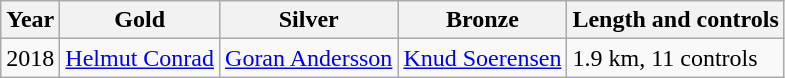<table class="wikitable">
<tr>
<th>Year</th>
<th>Gold</th>
<th>Silver</th>
<th>Bronze</th>
<th>Length and controls</th>
</tr>
<tr>
<td>2018</td>
<td> <a href='#'>Helmut Conrad</a></td>
<td> <a href='#'>Goran Andersson</a></td>
<td> <a href='#'>Knud Soerensen</a></td>
<td>1.9 km, 11 controls</td>
</tr>
</table>
